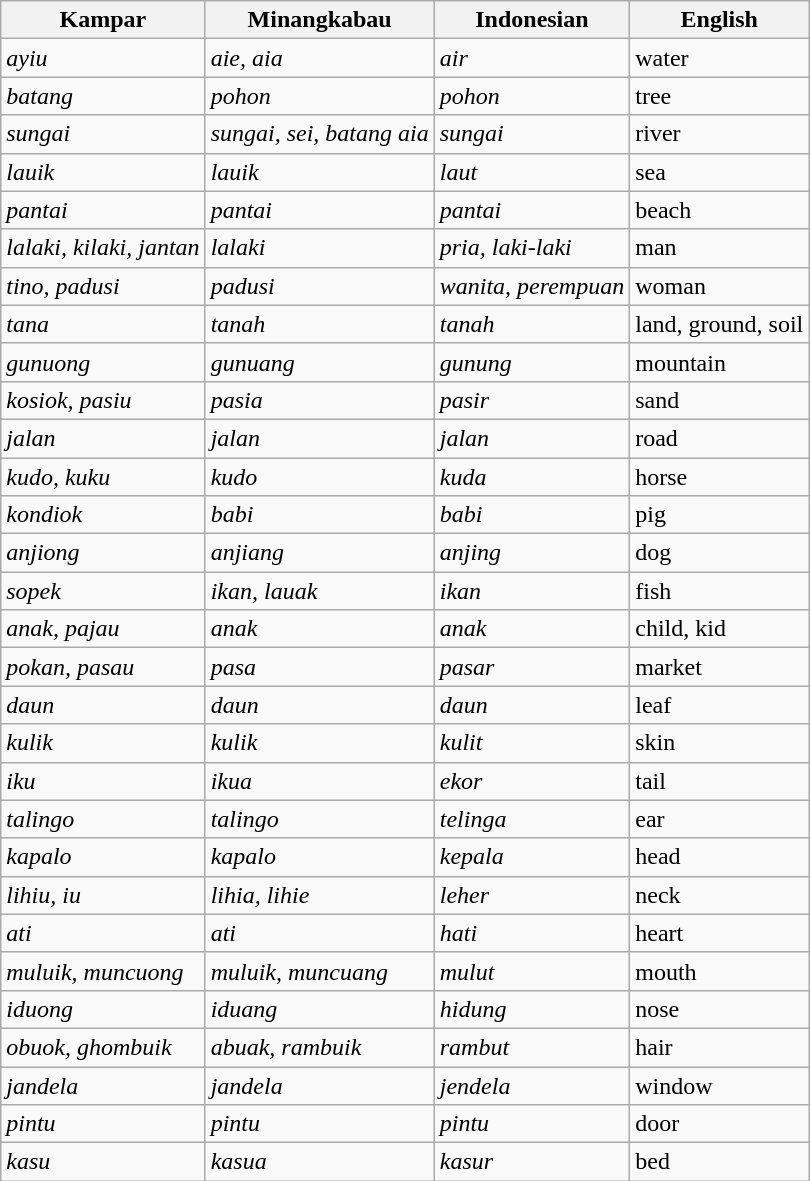<table class="wikitable">
<tr>
<th>Kampar</th>
<th>Minangkabau</th>
<th>Indonesian</th>
<th>English</th>
</tr>
<tr>
<td><em>ayiu</em></td>
<td><em>aie, aia</em></td>
<td><em>air</em></td>
<td>water</td>
</tr>
<tr>
<td><em>batang</em></td>
<td><em>pohon</em></td>
<td><em>pohon</em></td>
<td>tree</td>
</tr>
<tr>
<td><em>sungai</em></td>
<td><em>sungai, sei, batang aia</em></td>
<td><em>sungai</em></td>
<td>river</td>
</tr>
<tr>
<td><em>lauik</em></td>
<td><em>lauik</em></td>
<td><em>laut</em></td>
<td>sea</td>
</tr>
<tr>
<td><em>pantai</em></td>
<td><em>pantai</em></td>
<td><em>pantai</em></td>
<td>beach</td>
</tr>
<tr>
<td><em>lalaki, kilaki, jantan</em></td>
<td><em>lalaki</em></td>
<td><em>pria, laki-laki</em></td>
<td>man</td>
</tr>
<tr>
<td><em>tino, padusi</em></td>
<td><em>padusi</em></td>
<td><em>wanita, perempuan</em></td>
<td>woman</td>
</tr>
<tr>
<td><em>tana</em></td>
<td><em>tanah</em></td>
<td><em>tanah</em></td>
<td>land, ground, soil</td>
</tr>
<tr>
<td><em>gunuong</em></td>
<td><em>gunuang</em></td>
<td><em>gunung</em></td>
<td>mountain</td>
</tr>
<tr>
<td><em>kosiok, pasiu</em></td>
<td><em>pasia</em></td>
<td><em>pasir</em></td>
<td>sand</td>
</tr>
<tr>
<td><em>jalan</em></td>
<td><em>jalan</em></td>
<td><em>jalan</em></td>
<td>road</td>
</tr>
<tr>
<td><em>kudo, kuku</em></td>
<td><em>kudo</em></td>
<td><em>kuda</em></td>
<td>horse</td>
</tr>
<tr>
<td><em>kondiok</em></td>
<td><em>babi</em></td>
<td><em>babi</em></td>
<td>pig</td>
</tr>
<tr>
<td><em>anjiong</em></td>
<td><em>anjiang</em></td>
<td><em>anjing</em></td>
<td>dog</td>
</tr>
<tr>
<td><em>sopek</em></td>
<td><em>ikan, lauak</em></td>
<td><em>ikan</em></td>
<td>fish</td>
</tr>
<tr>
<td><em>anak, pajau</em></td>
<td><em>anak</em></td>
<td><em>anak</em></td>
<td>child, kid</td>
</tr>
<tr>
<td><em>pokan, pasau</em></td>
<td><em>pasa</em></td>
<td><em>pasar</em></td>
<td>market</td>
</tr>
<tr>
<td><em>daun</em></td>
<td><em>daun</em></td>
<td><em>daun</em></td>
<td>leaf</td>
</tr>
<tr>
<td><em>kulik</em></td>
<td><em>kulik</em></td>
<td><em>kulit</em></td>
<td>skin</td>
</tr>
<tr>
<td><em>iku</em></td>
<td><em>ikua</em></td>
<td><em>ekor</em></td>
<td>tail</td>
</tr>
<tr>
<td><em>talingo</em></td>
<td><em>talingo</em></td>
<td><em>telinga</em></td>
<td>ear</td>
</tr>
<tr>
<td><em>kapalo</em></td>
<td><em>kapalo</em></td>
<td><em>kepala</em></td>
<td>head</td>
</tr>
<tr>
<td><em>lihiu, iu</em></td>
<td><em>lihia, lihie</em></td>
<td><em>leher</em></td>
<td>neck</td>
</tr>
<tr>
<td><em>ati</em></td>
<td><em>ati</em></td>
<td><em>hati</em></td>
<td>heart</td>
</tr>
<tr>
<td><em>muluik, muncuong</em></td>
<td><em>muluik, muncuang</em></td>
<td><em>mulut</em></td>
<td>mouth</td>
</tr>
<tr>
<td><em>iduong</em></td>
<td><em>iduang</em></td>
<td><em>hidung</em></td>
<td>nose</td>
</tr>
<tr>
<td><em>obuok, ghombuik</em></td>
<td><em>abuak, rambuik</em></td>
<td><em>rambut</em></td>
<td>hair</td>
</tr>
<tr>
<td><em>jandela</em></td>
<td><em>jandela</em></td>
<td><em>jendela</em></td>
<td>window</td>
</tr>
<tr>
<td><em>pintu</em></td>
<td><em>pintu</em></td>
<td><em>pintu</em></td>
<td>door</td>
</tr>
<tr>
<td><em>kasu</em></td>
<td><em>kasua</em></td>
<td><em>kasur</em></td>
<td>bed</td>
</tr>
</table>
